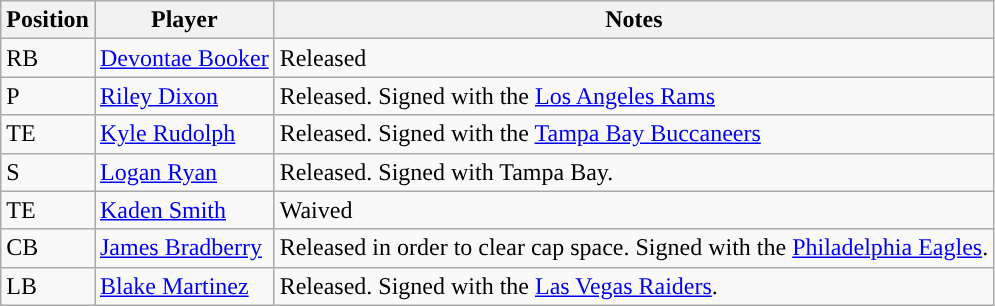<table class="wikitable">
<tr>
<th>Position</th>
<th>Player</th>
<th>Notes</th>
</tr>
<tr>
<td>RB</td>
<td><a href='#'>Devontae Booker</a></td>
<td>Released</td>
</tr>
<tr>
<td>P</td>
<td><a href='#'>Riley Dixon</a></td>
<td>Released. Signed with the <a href='#'>Los Angeles Rams</a></td>
</tr>
<tr>
<td>TE</td>
<td><a href='#'>Kyle Rudolph</a></td>
<td>Released. Signed with the <a href='#'>Tampa Bay Buccaneers</a></td>
</tr>
<tr>
<td>S</td>
<td><a href='#'>Logan Ryan</a></td>
<td>Released. Signed with Tampa Bay.</td>
</tr>
<tr>
<td>TE</td>
<td><a href='#'>Kaden Smith</a></td>
<td>Waived</td>
</tr>
<tr>
<td>CB</td>
<td><a href='#'>James Bradberry</a></td>
<td>Released in order to clear cap space. Signed with the <a href='#'>Philadelphia Eagles</a>.</td>
</tr>
<tr>
<td>LB</td>
<td><a href='#'>Blake Martinez</a></td>
<td>Released. Signed with the <a href='#'>Las Vegas Raiders</a>.</td>
</tr>
</table>
